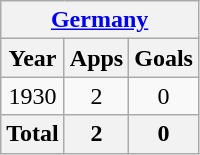<table class="wikitable" style="text-align:center">
<tr>
<th colspan=3><a href='#'>Germany</a></th>
</tr>
<tr>
<th>Year</th>
<th>Apps</th>
<th>Goals</th>
</tr>
<tr>
<td>1930</td>
<td>2</td>
<td>0</td>
</tr>
<tr>
<th>Total</th>
<th>2</th>
<th>0</th>
</tr>
</table>
